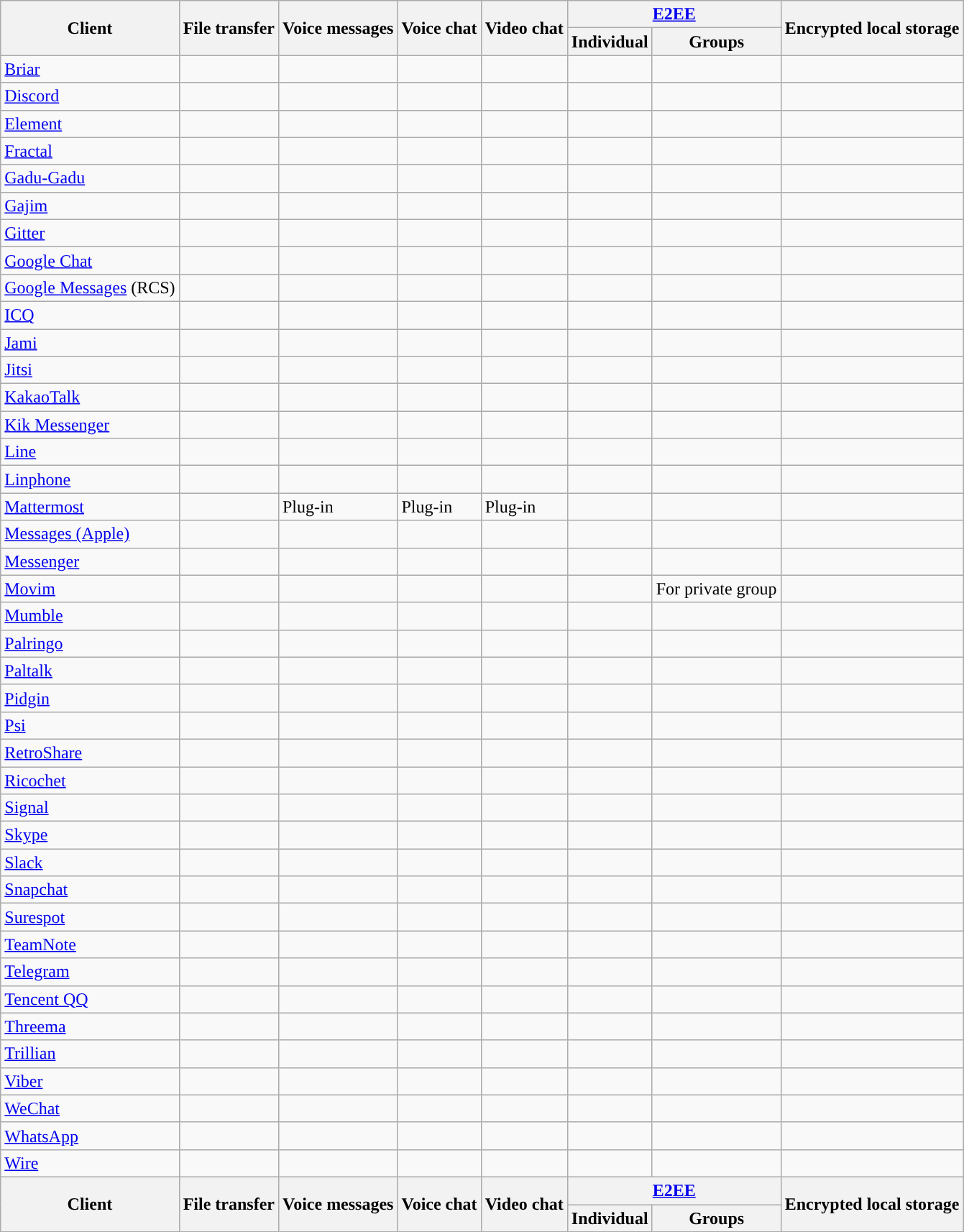<table class="wikitable sortable sort-under sticky-header">
<tr>
<th rowspan="2">Client</th>
<th rowspan="2">File transfer</th>
<th rowspan="2">Voice messages</th>
<th rowspan="2">Voice chat</th>
<th rowspan="2">Video chat</th>
<th colspan="2"><a href='#'>E2EE</a></th>
<th rowspan="2">Encrypted local storage</th>
</tr>
<tr>
<th>Individual</th>
<th>Groups</th>
</tr>
<tr>
<td><a href='#'>Briar</a></td>
<td></td>
<td></td>
<td></td>
<td></td>
<td></td>
<td></td>
<td></td>
</tr>
<tr>
<td><a href='#'>Discord</a></td>
<td></td>
<td></td>
<td></td>
<td></td>
<td></td>
<td></td>
<td></td>
</tr>
<tr>
<td><a href='#'>Element</a></td>
<td></td>
<td></td>
<td></td>
<td></td>
<td></td>
<td></td>
<td></td>
</tr>
<tr>
<td><a href='#'>Fractal</a></td>
<td></td>
<td></td>
<td></td>
<td></td>
<td></td>
<td></td>
<td></td>
</tr>
<tr>
<td><a href='#'>Gadu-Gadu</a></td>
<td></td>
<td></td>
<td></td>
<td></td>
<td></td>
<td></td>
<td></td>
</tr>
<tr>
<td><a href='#'>Gajim</a></td>
<td></td>
<td></td>
<td></td>
<td></td>
<td></td>
<td></td>
<td></td>
</tr>
<tr>
<td><a href='#'>Gitter</a></td>
<td></td>
<td></td>
<td></td>
<td></td>
<td></td>
<td></td>
<td></td>
</tr>
<tr>
<td><a href='#'>Google Chat</a></td>
<td></td>
<td></td>
<td></td>
<td></td>
<td></td>
<td></td>
<td></td>
</tr>
<tr>
<td><a href='#'>Google Messages</a> (RCS)</td>
<td></td>
<td></td>
<td></td>
<td></td>
<td></td>
<td></td>
<td></td>
</tr>
<tr>
<td><a href='#'>ICQ</a></td>
<td></td>
<td></td>
<td></td>
<td></td>
<td></td>
<td></td>
<td></td>
</tr>
<tr>
<td><a href='#'>Jami</a></td>
<td></td>
<td></td>
<td></td>
<td></td>
<td></td>
<td></td>
<td></td>
</tr>
<tr>
<td><a href='#'>Jitsi</a></td>
<td></td>
<td></td>
<td></td>
<td></td>
<td></td>
<td></td>
<td></td>
</tr>
<tr>
<td><a href='#'>KakaoTalk</a></td>
<td></td>
<td></td>
<td></td>
<td></td>
<td></td>
<td></td>
<td></td>
</tr>
<tr>
<td><a href='#'>Kik Messenger</a></td>
<td></td>
<td></td>
<td></td>
<td></td>
<td></td>
<td></td>
<td></td>
</tr>
<tr>
<td><a href='#'>Line</a></td>
<td></td>
<td></td>
<td></td>
<td></td>
<td></td>
<td></td>
<td></td>
</tr>
<tr>
<td><a href='#'>Linphone</a></td>
<td></td>
<td></td>
<td></td>
<td></td>
<td></td>
<td></td>
<td></td>
</tr>
<tr>
<td><a href='#'>Mattermost</a></td>
<td></td>
<td>Plug-in</td>
<td>Plug-in</td>
<td>Plug-in</td>
<td></td>
<td></td>
<td></td>
</tr>
<tr>
<td><a href='#'>Messages (Apple)</a></td>
<td></td>
<td></td>
<td></td>
<td></td>
<td></td>
<td></td>
<td></td>
</tr>
<tr>
<td><a href='#'>Messenger</a></td>
<td></td>
<td></td>
<td></td>
<td></td>
<td></td>
<td></td>
<td></td>
</tr>
<tr>
<td><a href='#'>Movim</a></td>
<td></td>
<td></td>
<td></td>
<td></td>
<td></td>
<td>For private group</td>
<td></td>
</tr>
<tr>
<td><a href='#'>Mumble</a></td>
<td></td>
<td></td>
<td></td>
<td></td>
<td></td>
<td></td>
<td></td>
</tr>
<tr>
<td><a href='#'>Palringo</a></td>
<td></td>
<td></td>
<td></td>
<td></td>
<td></td>
<td></td>
<td></td>
</tr>
<tr>
<td><a href='#'>Paltalk</a></td>
<td></td>
<td></td>
<td></td>
<td></td>
<td></td>
<td></td>
<td></td>
</tr>
<tr>
<td><a href='#'>Pidgin</a></td>
<td></td>
<td></td>
<td></td>
<td></td>
<td></td>
<td></td>
<td></td>
</tr>
<tr>
<td><a href='#'>Psi</a></td>
<td></td>
<td></td>
<td></td>
<td></td>
<td></td>
<td></td>
<td></td>
</tr>
<tr>
<td><a href='#'>RetroShare</a></td>
<td></td>
<td></td>
<td></td>
<td></td>
<td></td>
<td></td>
<td></td>
</tr>
<tr>
<td><a href='#'>Ricochet</a></td>
<td></td>
<td></td>
<td></td>
<td></td>
<td></td>
<td></td>
<td></td>
</tr>
<tr>
<td><a href='#'>Signal</a></td>
<td></td>
<td></td>
<td></td>
<td></td>
<td></td>
<td></td>
<td></td>
</tr>
<tr>
<td><a href='#'>Skype</a></td>
<td></td>
<td></td>
<td></td>
<td></td>
<td></td>
<td></td>
<td></td>
</tr>
<tr>
<td><a href='#'>Slack</a></td>
<td></td>
<td></td>
<td></td>
<td></td>
<td></td>
<td></td>
<td></td>
</tr>
<tr>
<td><a href='#'>Snapchat</a></td>
<td></td>
<td></td>
<td></td>
<td></td>
<td></td>
<td></td>
<td></td>
</tr>
<tr>
<td><a href='#'>Surespot</a></td>
<td></td>
<td></td>
<td></td>
<td></td>
<td></td>
<td></td>
<td></td>
</tr>
<tr>
<td><a href='#'>TeamNote</a></td>
<td></td>
<td></td>
<td></td>
<td></td>
<td></td>
<td></td>
<td></td>
</tr>
<tr>
<td><a href='#'>Telegram</a></td>
<td></td>
<td></td>
<td></td>
<td></td>
<td></td>
<td></td>
<td></td>
</tr>
<tr>
<td><a href='#'>Tencent QQ</a></td>
<td></td>
<td></td>
<td></td>
<td></td>
<td></td>
<td></td>
<td></td>
</tr>
<tr>
<td><a href='#'>Threema</a></td>
<td></td>
<td></td>
<td></td>
<td></td>
<td></td>
<td></td>
<td></td>
</tr>
<tr>
<td><a href='#'>Trillian</a></td>
<td></td>
<td></td>
<td></td>
<td></td>
<td></td>
<td></td>
<td></td>
</tr>
<tr>
<td><a href='#'>Viber</a></td>
<td></td>
<td></td>
<td></td>
<td></td>
<td></td>
<td></td>
<td></td>
</tr>
<tr>
<td><a href='#'>WeChat</a></td>
<td></td>
<td></td>
<td></td>
<td></td>
<td></td>
<td></td>
<td></td>
</tr>
<tr>
<td><a href='#'>WhatsApp</a></td>
<td></td>
<td></td>
<td></td>
<td></td>
<td></td>
<td></td>
<td></td>
</tr>
<tr>
<td><a href='#'>Wire</a></td>
<td></td>
<td></td>
<td></td>
<td></td>
<td></td>
<td></td>
<td></td>
</tr>
<tr>
<th rowspan="2">Client</th>
<th rowspan="2">File transfer</th>
<th rowspan="2">Voice messages</th>
<th rowspan="2">Voice chat</th>
<th rowspan="2">Video chat</th>
<th colspan="2"><a href='#'>E2EE</a></th>
<th rowspan="2">Encrypted local storage</th>
</tr>
<tr>
<th>Individual</th>
<th>Groups</th>
</tr>
</table>
